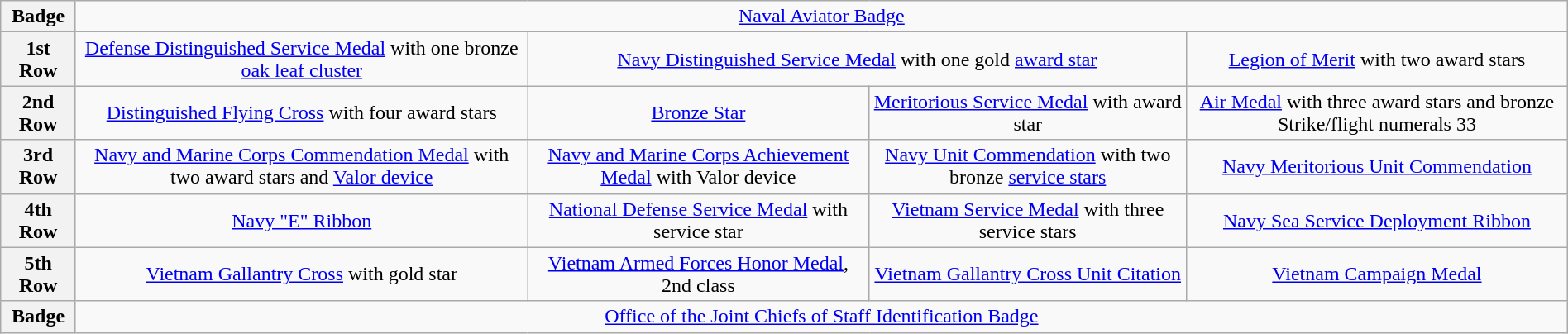<table class="wikitable" style="margin:1em auto; text-align:center;">
<tr>
<th>Badge</th>
<td colspan="4"><a href='#'>Naval Aviator Badge</a></td>
</tr>
<tr>
<th>1st Row</th>
<td><a href='#'>Defense Distinguished Service Medal</a> with one bronze <a href='#'>oak leaf cluster</a></td>
<td colspan="2"><a href='#'>Navy Distinguished Service Medal</a> with one gold <a href='#'>award star</a></td>
<td><a href='#'>Legion of Merit</a> with two award stars</td>
</tr>
<tr>
<th>2nd Row</th>
<td><a href='#'>Distinguished Flying Cross</a> with four award stars</td>
<td><a href='#'>Bronze Star</a></td>
<td><a href='#'>Meritorious Service Medal</a> with award star</td>
<td><a href='#'>Air Medal</a> with three award stars and bronze Strike/flight numerals 33</td>
</tr>
<tr>
<th>3rd Row</th>
<td><a href='#'>Navy and Marine Corps Commendation Medal</a> with two award stars and <a href='#'>Valor device</a></td>
<td><a href='#'>Navy and Marine Corps Achievement Medal</a> with Valor device</td>
<td><a href='#'>Navy Unit Commendation</a> with two bronze <a href='#'>service stars</a></td>
<td><a href='#'>Navy Meritorious Unit Commendation</a></td>
</tr>
<tr>
<th>4th Row</th>
<td><a href='#'>Navy "E" Ribbon</a></td>
<td><a href='#'>National Defense Service Medal</a> with service star</td>
<td><a href='#'>Vietnam Service Medal</a> with three service stars</td>
<td><a href='#'>Navy Sea Service Deployment Ribbon</a></td>
</tr>
<tr>
<th>5th Row</th>
<td><a href='#'>Vietnam Gallantry Cross</a> with gold star</td>
<td><a href='#'>Vietnam Armed Forces Honor Medal</a>, 2nd class</td>
<td><a href='#'>Vietnam Gallantry Cross Unit Citation</a></td>
<td><a href='#'>Vietnam Campaign Medal</a></td>
</tr>
<tr>
<th>Badge</th>
<td colspan="4"><a href='#'>Office of the Joint Chiefs of Staff Identification Badge</a></td>
</tr>
</table>
